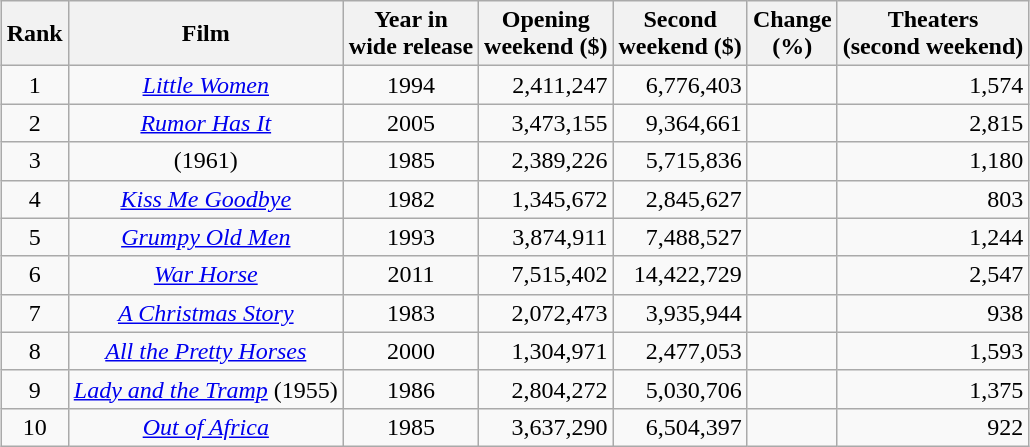<table class="wikitable sortable plainrowheaders" border="1" style="margin:auto; margin:auto;">
<tr>
<th scope="col">Rank</th>
<th scope="col">Film</th>
<th scope="col">Year in<br>wide release</th>
<th scope="col">Opening<br>weekend ($)</th>
<th scope="col">Second<br>weekend ($)</th>
<th scope="col">Change<br>(%)</th>
<th scope="col">Theaters<br>(second weekend)</th>
</tr>
<tr style="text-align:right">
<td style="text-align:center">1</td>
<td style="text-align:center"><em><a href='#'>Little Women</a></em></td>
<td style="text-align:center">1994</td>
<td>2,411,247</td>
<td>6,776,403</td>
<td></td>
<td>1,574</td>
</tr>
<tr style="text-align:right">
<td style="text-align:center">2</td>
<td style="text-align:center"><em><a href='#'>Rumor Has It</a></em></td>
<td style="text-align:center">2005</td>
<td>3,473,155</td>
<td>9,364,661</td>
<td></td>
<td>2,815</td>
</tr>
<tr style="text-align:right">
<td style="text-align:center">3</td>
<td style="text-align:center"><em></em> (1961)</td>
<td style="text-align:center">1985</td>
<td>2,389,226</td>
<td>5,715,836</td>
<td></td>
<td>1,180</td>
</tr>
<tr style="text-align:right">
<td style="text-align:center">4</td>
<td style="text-align:center"><em><a href='#'>Kiss Me Goodbye</a></em></td>
<td style="text-align:center">1982</td>
<td>1,345,672</td>
<td>2,845,627</td>
<td></td>
<td>803</td>
</tr>
<tr style="text-align:right">
<td style="text-align:center">5</td>
<td style="text-align:center"><em><a href='#'>Grumpy Old Men</a></em></td>
<td style="text-align:center">1993</td>
<td>3,874,911</td>
<td>7,488,527</td>
<td></td>
<td>1,244</td>
</tr>
<tr style="text-align:right">
<td style="text-align:center">6</td>
<td style="text-align:center"><em><a href='#'>War Horse</a></em></td>
<td style="text-align:center">2011</td>
<td>7,515,402</td>
<td>14,422,729</td>
<td></td>
<td>2,547</td>
</tr>
<tr style="text-align:right">
<td style="text-align:center">7</td>
<td style="text-align:center"><em><a href='#'>A Christmas Story</a></em></td>
<td style="text-align:center">1983</td>
<td>2,072,473</td>
<td>3,935,944</td>
<td></td>
<td>938</td>
</tr>
<tr style="text-align:right">
<td style="text-align:center">8</td>
<td style="text-align:center"><em><a href='#'>All the Pretty Horses</a></em></td>
<td style="text-align:center">2000</td>
<td>1,304,971</td>
<td>2,477,053</td>
<td></td>
<td>1,593</td>
</tr>
<tr style="text-align:right">
<td style="text-align:center">9</td>
<td style="text-align:center"><em><a href='#'>Lady and the Tramp</a></em> (1955)</td>
<td style="text-align:center">1986</td>
<td>2,804,272</td>
<td>5,030,706</td>
<td></td>
<td>1,375</td>
</tr>
<tr style="text-align:right">
<td style="text-align:center">10</td>
<td style="text-align:center"><em><a href='#'>Out of Africa</a></em></td>
<td style="text-align:center">1985</td>
<td>3,637,290</td>
<td>6,504,397</td>
<td></td>
<td>922</td>
</tr>
</table>
